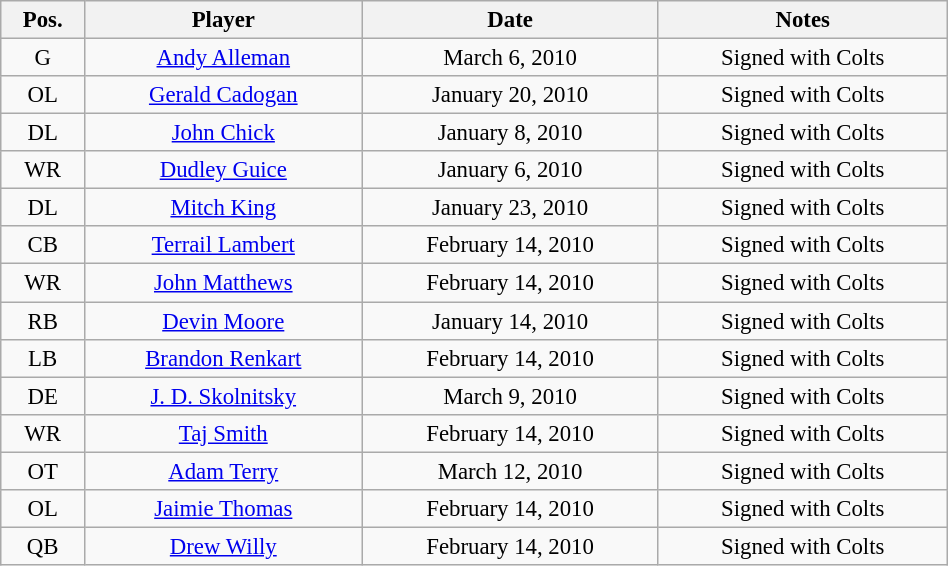<table class="wikitable sortable"  style="font-size:95%; text-align:center; width:50%;">
<tr>
<th>Pos.</th>
<th>Player</th>
<th>Date</th>
<th>Notes</th>
</tr>
<tr>
<td>G</td>
<td><a href='#'>Andy Alleman</a></td>
<td>March 6, 2010</td>
<td>Signed with Colts</td>
</tr>
<tr>
<td>OL</td>
<td><a href='#'>Gerald Cadogan</a></td>
<td>January 20, 2010</td>
<td>Signed with Colts</td>
</tr>
<tr>
<td>DL</td>
<td><a href='#'>John Chick</a></td>
<td>January 8, 2010</td>
<td>Signed with Colts</td>
</tr>
<tr>
<td>WR</td>
<td><a href='#'>Dudley Guice</a></td>
<td>January 6, 2010</td>
<td>Signed with Colts</td>
</tr>
<tr>
<td>DL</td>
<td><a href='#'>Mitch King</a></td>
<td>January 23, 2010</td>
<td>Signed with Colts</td>
</tr>
<tr>
<td>CB</td>
<td><a href='#'>Terrail Lambert</a></td>
<td>February 14, 2010</td>
<td>Signed with Colts</td>
</tr>
<tr>
<td>WR</td>
<td><a href='#'>John Matthews</a></td>
<td>February 14, 2010</td>
<td>Signed with Colts</td>
</tr>
<tr>
<td>RB</td>
<td><a href='#'>Devin Moore</a></td>
<td>January 14, 2010</td>
<td>Signed with Colts</td>
</tr>
<tr>
<td>LB</td>
<td><a href='#'>Brandon Renkart</a></td>
<td>February 14, 2010</td>
<td>Signed with Colts</td>
</tr>
<tr>
<td>DE</td>
<td><a href='#'>J. D. Skolnitsky</a></td>
<td>March 9, 2010</td>
<td>Signed with Colts</td>
</tr>
<tr>
<td>WR</td>
<td><a href='#'>Taj Smith</a></td>
<td>February 14, 2010</td>
<td>Signed with Colts</td>
</tr>
<tr>
<td>OT</td>
<td><a href='#'>Adam Terry</a></td>
<td>March 12, 2010</td>
<td>Signed with Colts</td>
</tr>
<tr>
<td>OL</td>
<td><a href='#'>Jaimie Thomas</a></td>
<td>February 14, 2010</td>
<td>Signed with Colts</td>
</tr>
<tr>
<td>QB</td>
<td><a href='#'>Drew Willy</a></td>
<td>February 14, 2010</td>
<td>Signed with Colts</td>
</tr>
</table>
